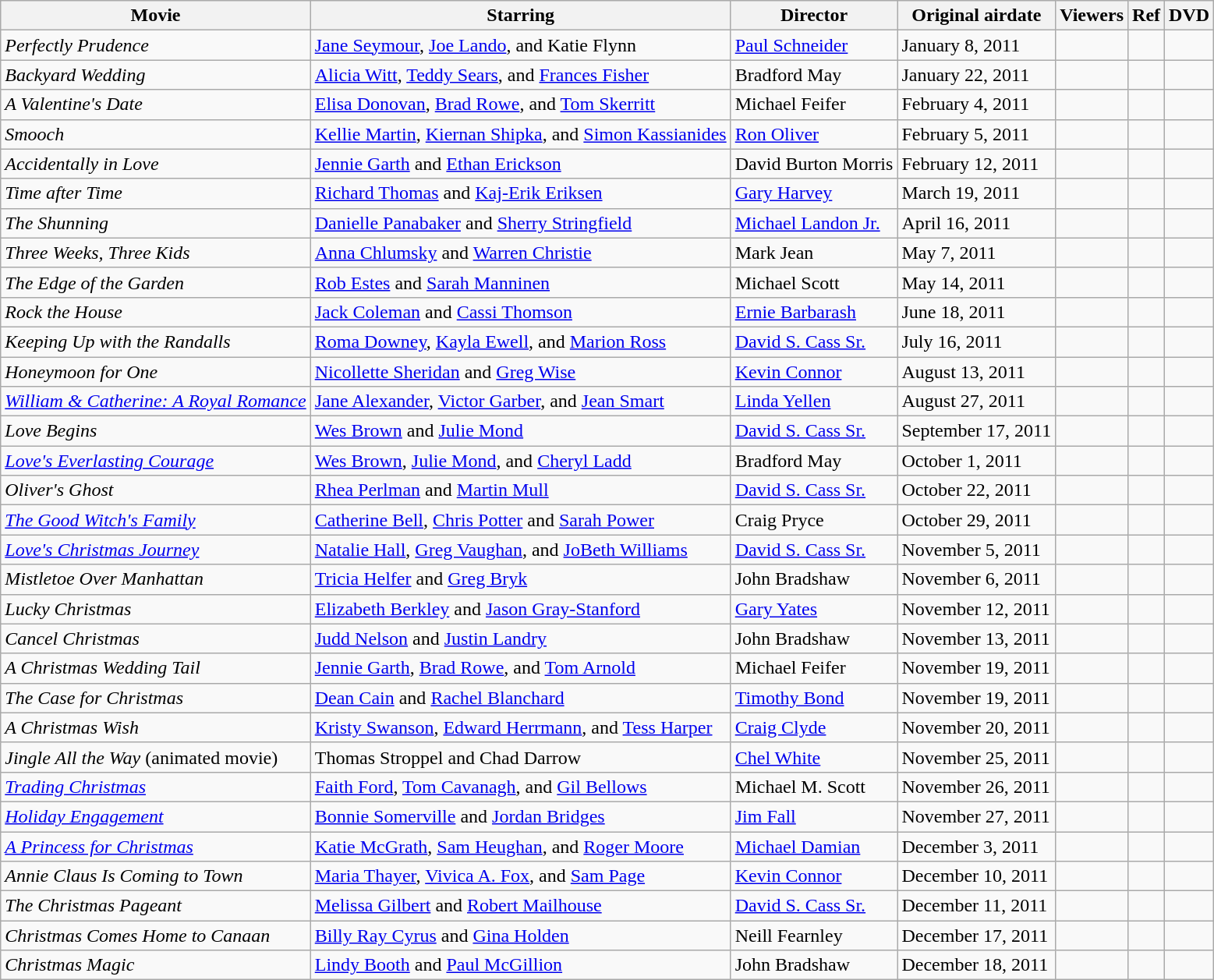<table class="wikitable sortable">
<tr>
<th class="unsortable" scope="col">Movie</th>
<th class="unsortable" scope="col">Starring</th>
<th class="unsortable" scope="col">Director</th>
<th class="unsortable" scope="col">Original airdate</th>
<th scope="col">Viewers</th>
<th class="unsortable" scope="col">Ref</th>
<th class="unsortable" scope="col">DVD</th>
</tr>
<tr>
<td><em>Perfectly Prudence</em></td>
<td><a href='#'>Jane Seymour</a>, <a href='#'>Joe Lando</a>, and Katie Flynn</td>
<td><a href='#'>Paul Schneider</a></td>
<td>January 8, 2011</td>
<td></td>
<td></td>
<td></td>
</tr>
<tr>
<td><em>Backyard Wedding</em></td>
<td><a href='#'>Alicia Witt</a>, <a href='#'>Teddy Sears</a>, and <a href='#'>Frances Fisher</a></td>
<td>Bradford May</td>
<td>January 22, 2011</td>
<td></td>
<td></td>
<td></td>
</tr>
<tr>
<td><em>A Valentine's Date</em></td>
<td><a href='#'>Elisa Donovan</a>, <a href='#'>Brad Rowe</a>, and <a href='#'>Tom Skerritt</a></td>
<td>Michael Feifer</td>
<td>February 4, 2011</td>
<td></td>
<td></td>
<td></td>
</tr>
<tr>
<td><em>Smooch</em></td>
<td><a href='#'>Kellie Martin</a>, <a href='#'>Kiernan Shipka</a>, and <a href='#'>Simon Kassianides</a></td>
<td><a href='#'>Ron Oliver</a></td>
<td>February 5, 2011</td>
<td></td>
<td></td>
<td></td>
</tr>
<tr>
<td><em>Accidentally in Love</em></td>
<td><a href='#'>Jennie Garth</a> and <a href='#'>Ethan Erickson</a></td>
<td>David Burton Morris</td>
<td>February 12, 2011</td>
<td></td>
<td></td>
<td></td>
</tr>
<tr>
<td><em>Time after Time</em></td>
<td><a href='#'>Richard Thomas</a> and <a href='#'>Kaj-Erik Eriksen</a></td>
<td><a href='#'>Gary Harvey</a></td>
<td>March 19, 2011</td>
<td></td>
<td></td>
<td></td>
</tr>
<tr>
<td><em>The Shunning</em></td>
<td><a href='#'>Danielle Panabaker</a> and <a href='#'>Sherry Stringfield</a></td>
<td><a href='#'>Michael Landon Jr.</a></td>
<td>April 16, 2011</td>
<td></td>
<td></td>
<td></td>
</tr>
<tr>
<td><em>Three Weeks, Three Kids</em></td>
<td><a href='#'>Anna Chlumsky</a> and <a href='#'>Warren Christie</a></td>
<td>Mark Jean</td>
<td>May 7, 2011</td>
<td></td>
<td></td>
<td></td>
</tr>
<tr>
<td><em>The Edge of the Garden</em></td>
<td><a href='#'>Rob Estes</a> and <a href='#'>Sarah Manninen</a></td>
<td>Michael Scott</td>
<td>May 14, 2011</td>
<td></td>
<td></td>
<td></td>
</tr>
<tr>
<td><em>Rock the House</em></td>
<td><a href='#'>Jack Coleman</a> and <a href='#'>Cassi Thomson</a></td>
<td><a href='#'>Ernie Barbarash</a></td>
<td>June 18, 2011</td>
<td></td>
<td></td>
<td></td>
</tr>
<tr>
<td><em>Keeping Up with the Randalls</em></td>
<td><a href='#'>Roma Downey</a>, <a href='#'>Kayla Ewell</a>, and <a href='#'>Marion Ross</a></td>
<td><a href='#'>David S. Cass Sr.</a></td>
<td>July 16, 2011</td>
<td></td>
<td></td>
<td></td>
</tr>
<tr>
<td><em>Honeymoon for One</em></td>
<td><a href='#'>Nicollette Sheridan</a> and <a href='#'>Greg Wise</a></td>
<td><a href='#'>Kevin Connor</a></td>
<td>August 13, 2011</td>
<td></td>
<td></td>
<td></td>
</tr>
<tr>
<td><em><a href='#'>William & Catherine: A Royal Romance</a></em></td>
<td><a href='#'>Jane Alexander</a>, <a href='#'>Victor Garber</a>, and <a href='#'>Jean Smart</a></td>
<td><a href='#'>Linda Yellen</a></td>
<td>August 27, 2011</td>
<td></td>
<td></td>
<td></td>
</tr>
<tr>
<td><em>Love Begins</em></td>
<td><a href='#'>Wes Brown</a> and <a href='#'>Julie Mond</a></td>
<td><a href='#'>David S. Cass Sr.</a></td>
<td>September 17, 2011</td>
<td></td>
<td></td>
<td></td>
</tr>
<tr>
<td><em><a href='#'>Love's Everlasting Courage</a></em></td>
<td><a href='#'>Wes Brown</a>, <a href='#'>Julie Mond</a>, and <a href='#'>Cheryl Ladd</a></td>
<td>Bradford May</td>
<td>October 1, 2011</td>
<td></td>
<td></td>
<td></td>
</tr>
<tr>
<td><em>Oliver's Ghost</em></td>
<td><a href='#'>Rhea Perlman</a> and <a href='#'>Martin Mull</a></td>
<td><a href='#'>David S. Cass Sr.</a></td>
<td>October 22, 2011</td>
<td></td>
<td></td>
<td></td>
</tr>
<tr>
<td><em><a href='#'>The Good Witch's Family</a></em></td>
<td><a href='#'>Catherine Bell</a>, <a href='#'>Chris Potter</a> and <a href='#'>Sarah Power</a></td>
<td>Craig Pryce</td>
<td>October 29, 2011</td>
<td></td>
<td></td>
<td></td>
</tr>
<tr>
<td><em><a href='#'>Love's Christmas Journey</a></em></td>
<td><a href='#'>Natalie Hall</a>, <a href='#'>Greg Vaughan</a>, and <a href='#'>JoBeth Williams</a></td>
<td><a href='#'>David S. Cass Sr.</a></td>
<td>November 5, 2011</td>
<td></td>
<td></td>
<td></td>
</tr>
<tr>
<td><em>Mistletoe Over Manhattan</em></td>
<td><a href='#'>Tricia Helfer</a> and <a href='#'>Greg Bryk</a></td>
<td>John Bradshaw</td>
<td>November 6, 2011</td>
<td></td>
<td></td>
<td></td>
</tr>
<tr>
<td><em>Lucky Christmas</em></td>
<td><a href='#'>Elizabeth Berkley</a> and <a href='#'>Jason Gray-Stanford</a></td>
<td><a href='#'>Gary Yates</a></td>
<td>November 12, 2011</td>
<td></td>
<td></td>
<td></td>
</tr>
<tr>
<td><em>Cancel Christmas</em></td>
<td><a href='#'>Judd Nelson</a> and <a href='#'>Justin Landry</a></td>
<td>John Bradshaw</td>
<td>November 13, 2011</td>
<td></td>
<td></td>
<td></td>
</tr>
<tr>
<td><em>A Christmas Wedding Tail</em></td>
<td><a href='#'>Jennie Garth</a>, <a href='#'>Brad Rowe</a>, and <a href='#'>Tom Arnold</a></td>
<td>Michael Feifer</td>
<td>November 19, 2011</td>
<td></td>
<td></td>
<td></td>
</tr>
<tr>
<td><em>The Case for Christmas</em></td>
<td><a href='#'>Dean Cain</a> and <a href='#'>Rachel Blanchard</a></td>
<td><a href='#'>Timothy Bond</a></td>
<td>November 19, 2011</td>
<td></td>
<td></td>
<td></td>
</tr>
<tr>
<td><em>A Christmas Wish</em></td>
<td><a href='#'>Kristy Swanson</a>, <a href='#'>Edward Herrmann</a>, and <a href='#'>Tess Harper</a></td>
<td><a href='#'>Craig Clyde</a></td>
<td>November 20, 2011</td>
<td></td>
<td></td>
<td></td>
</tr>
<tr>
<td><em>Jingle All the Way</em> (animated movie)</td>
<td>Thomas Stroppel and Chad Darrow</td>
<td><a href='#'>Chel White</a></td>
<td>November 25, 2011</td>
<td></td>
<td></td>
<td></td>
</tr>
<tr>
<td><em><a href='#'>Trading Christmas</a></em></td>
<td><a href='#'>Faith Ford</a>, <a href='#'>Tom Cavanagh</a>, and <a href='#'>Gil Bellows</a></td>
<td>Michael M. Scott</td>
<td>November 26, 2011</td>
<td></td>
<td></td>
<td></td>
</tr>
<tr>
<td><em><a href='#'>Holiday Engagement</a></em></td>
<td><a href='#'>Bonnie Somerville</a> and <a href='#'>Jordan Bridges</a></td>
<td><a href='#'>Jim Fall</a></td>
<td>November 27, 2011</td>
<td></td>
<td></td>
<td></td>
</tr>
<tr>
<td><em><a href='#'>A Princess for Christmas</a></em></td>
<td><a href='#'>Katie McGrath</a>, <a href='#'>Sam Heughan</a>, and <a href='#'>Roger Moore</a></td>
<td><a href='#'>Michael Damian</a></td>
<td>December 3, 2011</td>
<td></td>
<td></td>
<td></td>
</tr>
<tr>
<td><em>Annie Claus Is Coming to Town</em></td>
<td><a href='#'>Maria Thayer</a>, <a href='#'>Vivica A. Fox</a>, and <a href='#'>Sam Page</a></td>
<td><a href='#'>Kevin Connor</a></td>
<td>December 10, 2011</td>
<td></td>
<td></td>
<td></td>
</tr>
<tr>
<td><em>The Christmas Pageant</em></td>
<td><a href='#'>Melissa Gilbert</a> and <a href='#'>Robert Mailhouse</a></td>
<td><a href='#'>David S. Cass Sr.</a></td>
<td>December 11, 2011</td>
<td></td>
<td></td>
<td></td>
</tr>
<tr>
<td><em>Christmas Comes Home to Canaan</em></td>
<td><a href='#'>Billy Ray Cyrus</a> and <a href='#'>Gina Holden</a></td>
<td>Neill Fearnley</td>
<td>December 17, 2011</td>
<td></td>
<td></td>
<td></td>
</tr>
<tr>
<td><em>Christmas Magic</em></td>
<td><a href='#'>Lindy Booth</a> and <a href='#'>Paul McGillion</a></td>
<td>John Bradshaw</td>
<td>December 18, 2011</td>
<td></td>
<td></td>
<td></td>
</tr>
</table>
